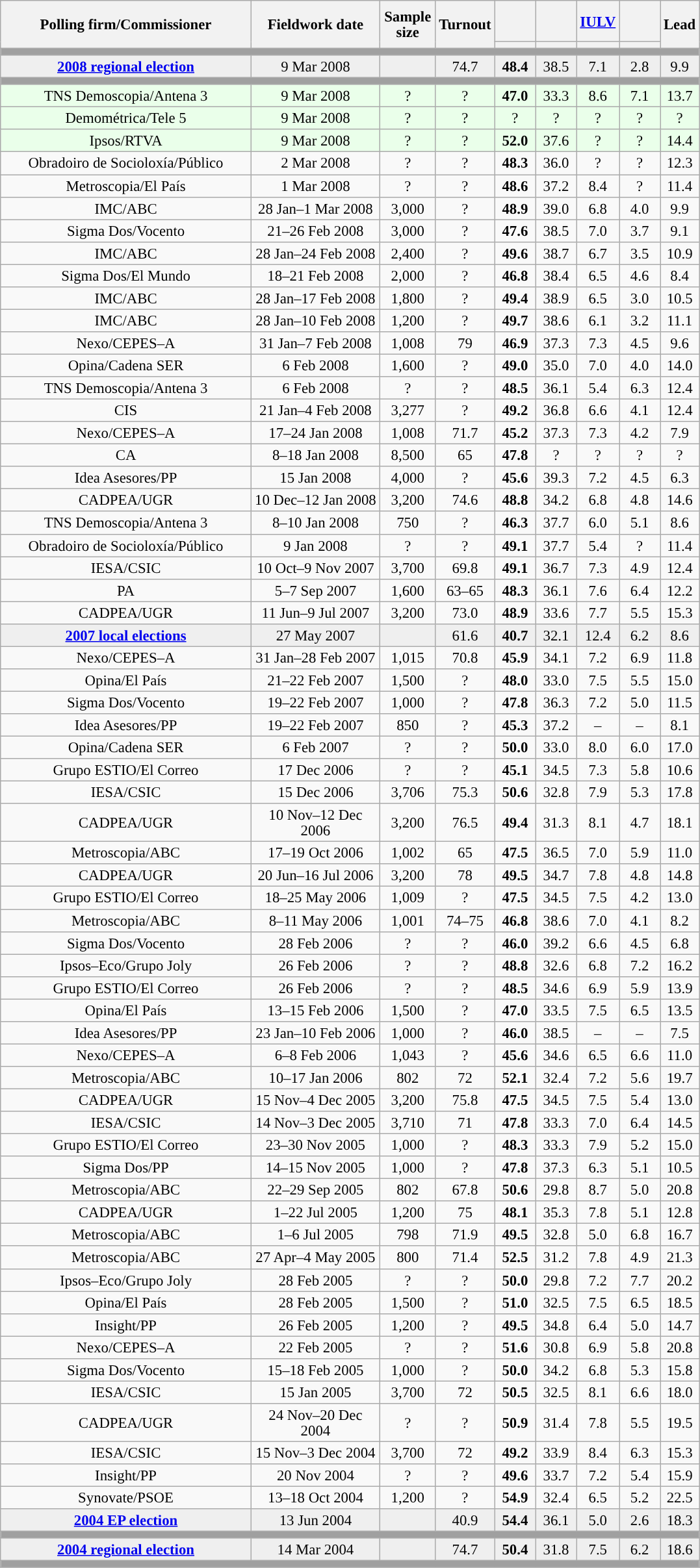<table class="wikitable collapsible collapsed" style="text-align:center; font-size:95%; line-height:16px;">
<tr style="height:42px;">
<th style="width:250px;" rowspan="2">Polling firm/Commissioner</th>
<th style="width:125px;" rowspan="2">Fieldwork date</th>
<th style="width:50px;" rowspan="2">Sample size</th>
<th style="width:45px;" rowspan="2">Turnout</th>
<th style="width:35px;"></th>
<th style="width:35px;"></th>
<th style="width:35px;"><a href='#'>IULV</a></th>
<th style="width:35px;"></th>
<th style="width:30px;" rowspan="2">Lead</th>
</tr>
<tr>
<th style="color:inherit;background:"></th>
<th style="color:inherit;background:"></th>
<th style="color:inherit;background:"></th>
<th style="color:inherit;background:"></th>
</tr>
<tr>
<td colspan="9" style="background:#A0A0A0"></td>
</tr>
<tr style="background:#EFEFEF;">
<td><strong><a href='#'>2008 regional election</a></strong></td>
<td>9 Mar 2008</td>
<td></td>
<td>74.7</td>
<td><strong>48.4</strong><br></td>
<td>38.5<br></td>
<td>7.1<br></td>
<td>2.8<br></td>
<td style="background:">9.9</td>
</tr>
<tr>
<td colspan="9" style="background:#A0A0A0"></td>
</tr>
<tr style="background:#EAFFEA;">
<td>TNS Demoscopia/Antena 3</td>
<td>9 Mar 2008</td>
<td>?</td>
<td>?</td>
<td><strong>47.0</strong><br></td>
<td>33.3<br></td>
<td>8.6<br></td>
<td>7.1<br></td>
<td style="background:">13.7</td>
</tr>
<tr style="background:#EAFFEA;">
<td>Demométrica/Tele 5</td>
<td>9 Mar 2008</td>
<td>?</td>
<td>?</td>
<td>?<br></td>
<td>?<br></td>
<td>?<br></td>
<td>?<br></td>
<td style="background:">?</td>
</tr>
<tr style="background:#EAFFEA;">
<td>Ipsos/RTVA</td>
<td>9 Mar 2008</td>
<td>?</td>
<td>?</td>
<td><strong>52.0</strong><br></td>
<td>37.6<br></td>
<td>?<br></td>
<td>?<br></td>
<td style="background:">14.4</td>
</tr>
<tr>
<td>Obradoiro de Socioloxía/Público</td>
<td>2 Mar 2008</td>
<td>?</td>
<td>?</td>
<td><strong>48.3</strong><br></td>
<td>36.0<br></td>
<td>?<br></td>
<td>?<br></td>
<td style="background:">12.3</td>
</tr>
<tr>
<td>Metroscopia/El País</td>
<td>1 Mar 2008</td>
<td>?</td>
<td>?</td>
<td><strong>48.6</strong><br></td>
<td>37.2<br></td>
<td>8.4<br></td>
<td>?<br></td>
<td style="background:">11.4</td>
</tr>
<tr>
<td>IMC/ABC</td>
<td>28 Jan–1 Mar 2008</td>
<td>3,000</td>
<td>?</td>
<td><strong>48.9</strong><br></td>
<td>39.0<br></td>
<td>6.8<br></td>
<td>4.0<br></td>
<td style="background:">9.9</td>
</tr>
<tr>
<td>Sigma Dos/Vocento</td>
<td>21–26 Feb 2008</td>
<td>3,000</td>
<td>?</td>
<td><strong>47.6</strong><br></td>
<td>38.5<br></td>
<td>7.0<br></td>
<td>3.7<br></td>
<td style="background:">9.1</td>
</tr>
<tr>
<td>IMC/ABC</td>
<td>28 Jan–24 Feb 2008</td>
<td>2,400</td>
<td>?</td>
<td><strong>49.6</strong></td>
<td>38.7</td>
<td>6.7</td>
<td>3.5</td>
<td style="background:">10.9</td>
</tr>
<tr>
<td>Sigma Dos/El Mundo</td>
<td>18–21 Feb 2008</td>
<td>2,000</td>
<td>?</td>
<td><strong>46.8</strong><br></td>
<td>38.4<br></td>
<td>6.5<br></td>
<td>4.6<br></td>
<td style="background:">8.4</td>
</tr>
<tr>
<td>IMC/ABC</td>
<td>28 Jan–17 Feb 2008</td>
<td>1,800</td>
<td>?</td>
<td><strong>49.4</strong></td>
<td>38.9</td>
<td>6.5</td>
<td>3.0</td>
<td style="background:">10.5</td>
</tr>
<tr>
<td>IMC/ABC</td>
<td>28 Jan–10 Feb 2008</td>
<td>1,200</td>
<td>?</td>
<td><strong>49.7</strong></td>
<td>38.6</td>
<td>6.1</td>
<td>3.2</td>
<td style="background:">11.1</td>
</tr>
<tr>
<td>Nexo/CEPES–A</td>
<td>31 Jan–7 Feb 2008</td>
<td>1,008</td>
<td>79</td>
<td><strong>46.9</strong><br></td>
<td>37.3<br></td>
<td>7.3<br></td>
<td>4.5<br></td>
<td style="background:">9.6</td>
</tr>
<tr>
<td>Opina/Cadena SER</td>
<td>6 Feb 2008</td>
<td>1,600</td>
<td>?</td>
<td><strong>49.0</strong><br></td>
<td>35.0<br></td>
<td>7.0<br></td>
<td>4.0<br></td>
<td style="background:">14.0</td>
</tr>
<tr>
<td>TNS Demoscopia/Antena 3</td>
<td>6 Feb 2008</td>
<td>?</td>
<td>?</td>
<td><strong>48.5</strong><br></td>
<td>36.1<br></td>
<td>5.4<br></td>
<td>6.3<br></td>
<td style="background:">12.4</td>
</tr>
<tr>
<td>CIS</td>
<td>21 Jan–4 Feb 2008</td>
<td>3,277</td>
<td>?</td>
<td><strong>49.2</strong><br></td>
<td>36.8<br></td>
<td>6.6<br></td>
<td>4.1<br></td>
<td style="background:">12.4</td>
</tr>
<tr>
<td>Nexo/CEPES–A</td>
<td>17–24 Jan 2008</td>
<td>1,008</td>
<td>71.7</td>
<td><strong>45.2</strong><br></td>
<td>37.3<br></td>
<td>7.3<br></td>
<td>4.2<br></td>
<td style="background:">7.9</td>
</tr>
<tr>
<td>CA</td>
<td>8–18 Jan 2008</td>
<td>8,500</td>
<td>65</td>
<td><strong>47.8</strong><br></td>
<td>?<br></td>
<td>?<br></td>
<td>?<br></td>
<td style="background:">?</td>
</tr>
<tr>
<td>Idea Asesores/PP</td>
<td>15 Jan 2008</td>
<td>4,000</td>
<td>?</td>
<td><strong>45.6</strong><br></td>
<td>39.3<br></td>
<td>7.2<br></td>
<td>4.5<br></td>
<td style="background:">6.3</td>
</tr>
<tr>
<td>CADPEA/UGR</td>
<td>10 Dec–12 Jan 2008</td>
<td>3,200</td>
<td>74.6</td>
<td><strong>48.8</strong><br></td>
<td>34.2<br></td>
<td>6.8<br></td>
<td>4.8<br></td>
<td style="background:">14.6</td>
</tr>
<tr>
<td>TNS Demoscopia/Antena 3</td>
<td>8–10 Jan 2008</td>
<td>750</td>
<td>?</td>
<td><strong>46.3</strong><br></td>
<td>37.7<br></td>
<td>6.0<br></td>
<td>5.1<br></td>
<td style="background:">8.6</td>
</tr>
<tr>
<td>Obradoiro de Socioloxía/Público</td>
<td>9 Jan 2008</td>
<td>?</td>
<td>?</td>
<td><strong>49.1</strong><br></td>
<td>37.7<br></td>
<td>5.4<br></td>
<td>?<br></td>
<td style="background:">11.4</td>
</tr>
<tr>
<td>IESA/CSIC</td>
<td>10 Oct–9 Nov 2007</td>
<td>3,700</td>
<td>69.8</td>
<td><strong>49.1</strong></td>
<td>36.7</td>
<td>7.3</td>
<td>4.9</td>
<td style="background:">12.4</td>
</tr>
<tr>
<td>PA</td>
<td>5–7 Sep 2007</td>
<td>1,600</td>
<td>63–65</td>
<td><strong>48.3</strong><br></td>
<td>36.1<br></td>
<td>7.6<br></td>
<td>6.4<br></td>
<td style="background:">12.2</td>
</tr>
<tr>
<td>CADPEA/UGR</td>
<td>11 Jun–9 Jul 2007</td>
<td>3,200</td>
<td>73.0</td>
<td><strong>48.9</strong></td>
<td>33.6</td>
<td>7.7</td>
<td>5.5</td>
<td style="background:">15.3</td>
</tr>
<tr style="background:#EFEFEF;">
<td><strong><a href='#'>2007 local elections</a></strong></td>
<td>27 May 2007</td>
<td></td>
<td>61.6</td>
<td><strong>40.7</strong></td>
<td>32.1</td>
<td>12.4</td>
<td>6.2</td>
<td style="background:">8.6</td>
</tr>
<tr>
<td>Nexo/CEPES–A</td>
<td>31 Jan–28 Feb 2007</td>
<td>1,015</td>
<td>70.8</td>
<td><strong>45.9</strong><br></td>
<td>34.1<br></td>
<td>7.2<br></td>
<td>6.9<br></td>
<td style="background:">11.8</td>
</tr>
<tr>
<td>Opina/El País</td>
<td>21–22 Feb 2007</td>
<td>1,500</td>
<td>?</td>
<td><strong>48.0</strong><br></td>
<td>33.0<br></td>
<td>7.5<br></td>
<td>5.5<br></td>
<td style="background:">15.0</td>
</tr>
<tr>
<td>Sigma Dos/Vocento</td>
<td>19–22 Feb 2007</td>
<td>1,000</td>
<td>?</td>
<td><strong>47.8</strong><br></td>
<td>36.3<br></td>
<td>7.2<br></td>
<td>5.0<br></td>
<td style="background:">11.5</td>
</tr>
<tr>
<td>Idea Asesores/PP</td>
<td>19–22 Feb 2007</td>
<td>850</td>
<td>?</td>
<td><strong>45.3</strong></td>
<td>37.2</td>
<td>–</td>
<td>–</td>
<td style="background:">8.1</td>
</tr>
<tr>
<td>Opina/Cadena SER</td>
<td>6 Feb 2007</td>
<td>?</td>
<td>?</td>
<td><strong>50.0</strong></td>
<td>33.0</td>
<td>8.0</td>
<td>6.0</td>
<td style="background:">17.0</td>
</tr>
<tr>
<td>Grupo ESTIO/El Correo</td>
<td>17 Dec 2006</td>
<td>?</td>
<td>?</td>
<td><strong>45.1</strong></td>
<td>34.5</td>
<td>7.3</td>
<td>5.8</td>
<td style="background:">10.6</td>
</tr>
<tr>
<td>IESA/CSIC</td>
<td>15 Dec 2006</td>
<td>3,706</td>
<td>75.3</td>
<td><strong>50.6</strong></td>
<td>32.8</td>
<td>7.9</td>
<td>5.3</td>
<td style="background:">17.8</td>
</tr>
<tr>
<td>CADPEA/UGR</td>
<td>10 Nov–12 Dec 2006</td>
<td>3,200</td>
<td>76.5</td>
<td><strong>49.4</strong></td>
<td>31.3</td>
<td>8.1</td>
<td>4.7</td>
<td style="background:">18.1</td>
</tr>
<tr>
<td>Metroscopia/ABC</td>
<td>17–19 Oct 2006</td>
<td>1,002</td>
<td>65</td>
<td><strong>47.5</strong></td>
<td>36.5</td>
<td>7.0</td>
<td>5.9</td>
<td style="background:">11.0</td>
</tr>
<tr>
<td>CADPEA/UGR</td>
<td>20 Jun–16 Jul 2006</td>
<td>3,200</td>
<td>78</td>
<td><strong>49.5</strong></td>
<td>34.7</td>
<td>7.8</td>
<td>4.8</td>
<td style="background:">14.8</td>
</tr>
<tr>
<td>Grupo ESTIO/El Correo</td>
<td>18–25 May 2006</td>
<td>1,009</td>
<td>?</td>
<td><strong>47.5</strong></td>
<td>34.5</td>
<td>7.5</td>
<td>4.2</td>
<td style="background:">13.0</td>
</tr>
<tr>
<td>Metroscopia/ABC</td>
<td>8–11 May 2006</td>
<td>1,001</td>
<td>74–75</td>
<td><strong>46.8</strong><br></td>
<td>38.6<br></td>
<td>7.0<br></td>
<td>4.1<br></td>
<td style="background:">8.2</td>
</tr>
<tr>
<td>Sigma Dos/Vocento</td>
<td>28 Feb 2006</td>
<td>?</td>
<td>?</td>
<td><strong>46.0</strong><br></td>
<td>39.2<br></td>
<td>6.6<br></td>
<td>4.5<br></td>
<td style="background:">6.8</td>
</tr>
<tr>
<td>Ipsos–Eco/Grupo Joly</td>
<td>26 Feb 2006</td>
<td>?</td>
<td>?</td>
<td><strong>48.8</strong><br></td>
<td>32.6<br></td>
<td>6.8<br></td>
<td>7.2<br></td>
<td style="background:">16.2</td>
</tr>
<tr>
<td>Grupo ESTIO/El Correo</td>
<td>26 Feb 2006</td>
<td>?</td>
<td>?</td>
<td><strong>48.5</strong></td>
<td>34.6</td>
<td>6.9</td>
<td>5.9</td>
<td style="background:">13.9</td>
</tr>
<tr>
<td>Opina/El País</td>
<td>13–15 Feb 2006</td>
<td>1,500</td>
<td>?</td>
<td><strong>47.0</strong><br></td>
<td>33.5<br></td>
<td>7.5<br></td>
<td>6.5<br></td>
<td style="background:">13.5</td>
</tr>
<tr>
<td>Idea Asesores/PP</td>
<td>23 Jan–10 Feb 2006</td>
<td>1,000</td>
<td>?</td>
<td><strong>46.0</strong></td>
<td>38.5</td>
<td>–</td>
<td>–</td>
<td style="background:">7.5</td>
</tr>
<tr>
<td>Nexo/CEPES–A</td>
<td>6–8 Feb 2006</td>
<td>1,043</td>
<td>?</td>
<td><strong>45.6</strong><br></td>
<td>34.6<br></td>
<td>6.5<br></td>
<td>6.6<br></td>
<td style="background:">11.0</td>
</tr>
<tr>
<td>Metroscopia/ABC</td>
<td>10–17 Jan 2006</td>
<td>802</td>
<td>72</td>
<td><strong>52.1</strong><br></td>
<td>32.4<br></td>
<td>7.2<br></td>
<td>5.6<br></td>
<td style="background:">19.7</td>
</tr>
<tr>
<td>CADPEA/UGR</td>
<td>15 Nov–4 Dec 2005</td>
<td>3,200</td>
<td>75.8</td>
<td><strong>47.5</strong></td>
<td>34.5</td>
<td>7.5</td>
<td>5.4</td>
<td style="background:">13.0</td>
</tr>
<tr>
<td>IESA/CSIC</td>
<td>14 Nov–3 Dec 2005</td>
<td>3,710</td>
<td>71</td>
<td><strong>47.8</strong></td>
<td>33.3</td>
<td>7.0</td>
<td>6.4</td>
<td style="background:">14.5</td>
</tr>
<tr>
<td>Grupo ESTIO/El Correo</td>
<td>23–30 Nov 2005</td>
<td>1,000</td>
<td>?</td>
<td><strong>48.3</strong></td>
<td>33.3</td>
<td>7.9</td>
<td>5.2</td>
<td style="background:">15.0</td>
</tr>
<tr>
<td>Sigma Dos/PP</td>
<td>14–15 Nov 2005</td>
<td>1,000</td>
<td>?</td>
<td><strong>47.8</strong></td>
<td>37.3</td>
<td>6.3</td>
<td>5.1</td>
<td style="background:">10.5</td>
</tr>
<tr>
<td>Metroscopia/ABC</td>
<td>22–29 Sep 2005</td>
<td>802</td>
<td>67.8</td>
<td><strong>50.6</strong></td>
<td>29.8</td>
<td>8.7</td>
<td>5.0</td>
<td style="background:">20.8</td>
</tr>
<tr>
<td>CADPEA/UGR</td>
<td>1–22 Jul 2005</td>
<td>1,200</td>
<td>75</td>
<td><strong>48.1</strong></td>
<td>35.3</td>
<td>7.8</td>
<td>5.1</td>
<td style="background:">12.8</td>
</tr>
<tr>
<td>Metroscopia/ABC</td>
<td>1–6 Jul 2005</td>
<td>798</td>
<td>71.9</td>
<td><strong>49.5</strong></td>
<td>32.8</td>
<td>5.0</td>
<td>6.8</td>
<td style="background:">16.7</td>
</tr>
<tr>
<td>Metroscopia/ABC</td>
<td>27 Apr–4 May 2005</td>
<td>800</td>
<td>71.4</td>
<td><strong>52.5</strong></td>
<td>31.2</td>
<td>7.8</td>
<td>4.9</td>
<td style="background:">21.3</td>
</tr>
<tr>
<td>Ipsos–Eco/Grupo Joly</td>
<td>28 Feb 2005</td>
<td>?</td>
<td>?</td>
<td><strong>50.0</strong><br></td>
<td>29.8<br></td>
<td>7.2<br></td>
<td>7.7<br></td>
<td style="background:">20.2</td>
</tr>
<tr>
<td>Opina/El País</td>
<td>28 Feb 2005</td>
<td>1,500</td>
<td>?</td>
<td><strong>51.0</strong><br></td>
<td>32.5<br></td>
<td>7.5<br></td>
<td>6.5<br></td>
<td style="background:">18.5</td>
</tr>
<tr>
<td>Insight/PP</td>
<td>26 Feb 2005</td>
<td>1,200</td>
<td>?</td>
<td><strong>49.5</strong></td>
<td>34.8</td>
<td>6.4</td>
<td>5.0</td>
<td style="background:">14.7</td>
</tr>
<tr>
<td>Nexo/CEPES–A</td>
<td>22 Feb 2005</td>
<td>?</td>
<td>?</td>
<td><strong>51.6</strong></td>
<td>30.8</td>
<td>6.9</td>
<td>5.8</td>
<td style="background:">20.8</td>
</tr>
<tr>
<td>Sigma Dos/Vocento</td>
<td>15–18 Feb 2005</td>
<td>1,000</td>
<td>?</td>
<td><strong>50.0</strong></td>
<td>34.2</td>
<td>6.8</td>
<td>5.3</td>
<td style="background:">15.8</td>
</tr>
<tr>
<td>IESA/CSIC</td>
<td>15 Jan 2005</td>
<td>3,700</td>
<td>72</td>
<td><strong>50.5</strong></td>
<td>32.5</td>
<td>8.1</td>
<td>6.6</td>
<td style="background:">18.0</td>
</tr>
<tr>
<td>CADPEA/UGR</td>
<td>24 Nov–20 Dec 2004</td>
<td>?</td>
<td>?</td>
<td><strong>50.9</strong></td>
<td>31.4</td>
<td>7.8</td>
<td>5.5</td>
<td style="background:">19.5</td>
</tr>
<tr>
<td>IESA/CSIC</td>
<td>15 Nov–3 Dec 2004</td>
<td>3,700</td>
<td>72</td>
<td><strong>49.2</strong></td>
<td>33.9</td>
<td>8.4</td>
<td>6.3</td>
<td style="background:">15.3</td>
</tr>
<tr>
<td>Insight/PP</td>
<td>20 Nov 2004</td>
<td>?</td>
<td>?</td>
<td><strong>49.6</strong></td>
<td>33.7</td>
<td>7.2</td>
<td>5.4</td>
<td style="background:">15.9</td>
</tr>
<tr>
<td>Synovate/PSOE</td>
<td>13–18 Oct 2004</td>
<td>1,200</td>
<td>?</td>
<td><strong>54.9</strong></td>
<td>32.4</td>
<td>6.5</td>
<td>5.2</td>
<td style="background:">22.5</td>
</tr>
<tr style="background:#EFEFEF;">
<td><strong><a href='#'>2004 EP election</a></strong></td>
<td>13 Jun 2004</td>
<td></td>
<td>40.9</td>
<td><strong>54.4</strong><br></td>
<td>36.1<br></td>
<td>5.0<br></td>
<td>2.6<br></td>
<td style="background:">18.3</td>
</tr>
<tr>
<td colspan="9" style="background:#A0A0A0"></td>
</tr>
<tr style="background:#EFEFEF;">
<td><strong><a href='#'>2004 regional election</a></strong></td>
<td>14 Mar 2004</td>
<td></td>
<td>74.7</td>
<td><strong>50.4</strong><br></td>
<td>31.8<br></td>
<td>7.5<br></td>
<td>6.2<br></td>
<td style="background:">18.6</td>
</tr>
<tr>
<td colspan="9" style="background:#A0A0A0"></td>
</tr>
</table>
